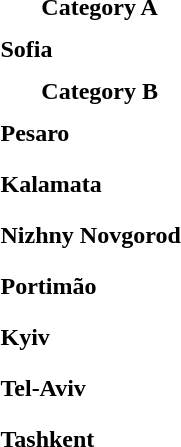<table>
<tr>
<td colspan="4" style="text-align:center;"><strong>Category A</strong></td>
</tr>
<tr>
<th scope=row style="text-align:left">Sofia </th>
<td style="height:30px;" font-size:95%"></td>
<td style="height:30px;" font-size:95%"></td>
<td style="height:30px;" font-size:95%"></td>
</tr>
<tr>
<td colspan="4" style="text-align:center;"><strong>Category B</strong></td>
</tr>
<tr>
<th scope=row style="text-align:left">Pesaro </th>
<td style="height:30px;" font-size:95%"></td>
<td style="height:30px;" font-size:95%"></td>
<td style="height:30px;" font-size:95%"></td>
</tr>
<tr>
<th scope=row style="text-align:left">Kalamata </th>
<td style="height:30px;" font-size:95%"></td>
<td style="height:30px;" font-size:95%"></td>
<td style="height:30px;" font-size:95%"></td>
</tr>
<tr>
<th scope=row style="text-align:left">Nizhny Novgorod </th>
<td style="height:30px;" font-size:95%"></td>
<td style="height:30px;" font-size:95%"></td>
<td style="height:30px;" font-size:95%"></td>
</tr>
<tr>
<th scope=row style="text-align:left">Portimão </th>
<td style="height:30px;" font-size:95%"></td>
<td style="height:30px;" font-size:95%"></td>
<td style="height:30px;" font-size:95%"></td>
</tr>
<tr>
<th scope=row style="text-align:left">Kyiv </th>
<td style="height:30px;" font-size:95%"></td>
<td style="height:30px;" font-size:95%"></td>
<td style="height:30px;" font-size:95%"></td>
</tr>
<tr>
<th scope=row style="text-align:left">Tel-Aviv </th>
<td style="height:30px;" font-size:95%"></td>
<td style="height:30px;" font-size:95%"></td>
<td style="height:30px;" font-size:95%"></td>
</tr>
<tr>
<th scope=row style="text-align:left">Tashkent </th>
<td style="height:30px;" font-size:95%"></td>
<td style="height:30px;" font-size:95%"></td>
<td style="height:30px;" font-size:95%"></td>
</tr>
</table>
